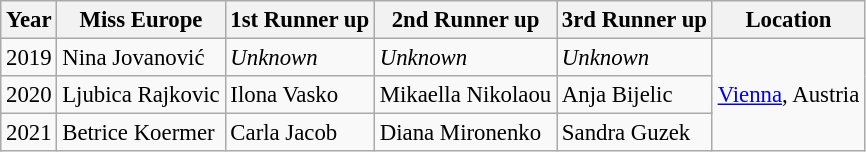<table class="wikitable" style="font-size: 95%;">
<tr>
<th>Year</th>
<th>Miss Europe</th>
<th>1st Runner up</th>
<th>2nd Runner up</th>
<th>3rd Runner up</th>
<th>Location</th>
</tr>
<tr>
<td>2019</td>
<td>Nina Jovanović<br></td>
<td><em>Unknown</em></td>
<td><em>Unknown</em></td>
<td><em>Unknown</em></td>
<td rowspan="3"><a href='#'>Vienna</a>, Austria</td>
</tr>
<tr>
<td>2020</td>
<td>Ljubica Rajkovic<br></td>
<td>Ilona Vasko<br></td>
<td>Mikaella Nikolaou<br></td>
<td>Anja Bijelic<br></td>
</tr>
<tr>
<td>2021</td>
<td>Betrice Koermer<br></td>
<td>Carla Jacob<br></td>
<td>Diana Mironenko<br></td>
<td>Sandra Guzek<br></td>
</tr>
</table>
